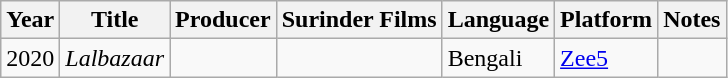<table class="wikitable">
<tr>
<th>Year</th>
<th>Title</th>
<th>Producer</th>
<th>Surinder Films</th>
<th>Language</th>
<th>Platform</th>
<th>Notes</th>
</tr>
<tr>
<td>2020</td>
<td><em>Lalbazaar</em></td>
<td></td>
<td></td>
<td>Bengali</td>
<td><a href='#'>Zee5</a></td>
<td></td>
</tr>
</table>
